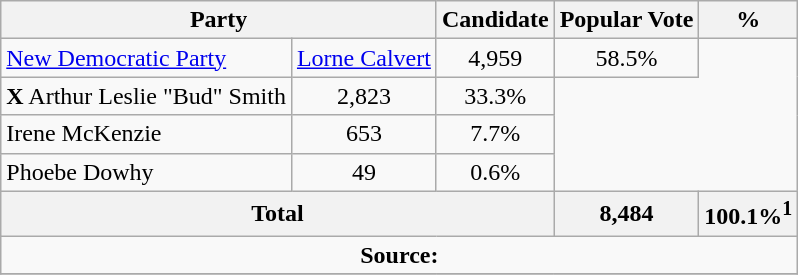<table class="wikitable">
<tr>
<th colspan="2">Party</th>
<th>Candidate</th>
<th>Popular Vote</th>
<th>%</th>
</tr>
<tr>
<td><a href='#'>New Democratic Party</a></td>
<td> <a href='#'>Lorne Calvert</a></td>
<td align=center>4,959</td>
<td align=center>58.5%</td>
</tr>
<tr>
<td><strong>X</strong> Arthur Leslie "Bud" Smith</td>
<td align=center>2,823</td>
<td align=center>33.3%</td>
</tr>
<tr>
<td>Irene McKenzie</td>
<td align=center>653</td>
<td align=center>7.7%</td>
</tr>
<tr>
<td>Phoebe Dowhy</td>
<td align=center>49</td>
<td align=center>0.6%</td>
</tr>
<tr>
<th colspan=3>Total</th>
<th>8,484</th>
<th>100.1%<sup>1</sup></th>
</tr>
<tr>
<td align="center" colspan=5><strong>Source:</strong> </td>
</tr>
<tr>
</tr>
</table>
